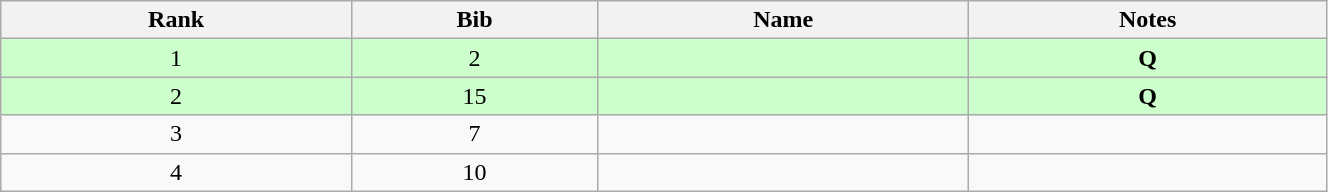<table class="wikitable" style="text-align:center;" width=70%>
<tr>
<th>Rank</th>
<th>Bib</th>
<th>Name</th>
<th>Notes</th>
</tr>
<tr bgcolor="#ccffcc">
<td>1</td>
<td>2</td>
<td align=left></td>
<td><strong>Q</strong></td>
</tr>
<tr bgcolor="#ccffcc">
<td>2</td>
<td>15</td>
<td align=left></td>
<td><strong>Q</strong></td>
</tr>
<tr>
<td>3</td>
<td>7</td>
<td align=left></td>
<td></td>
</tr>
<tr>
<td>4</td>
<td>10</td>
<td align=left></td>
<td></td>
</tr>
</table>
